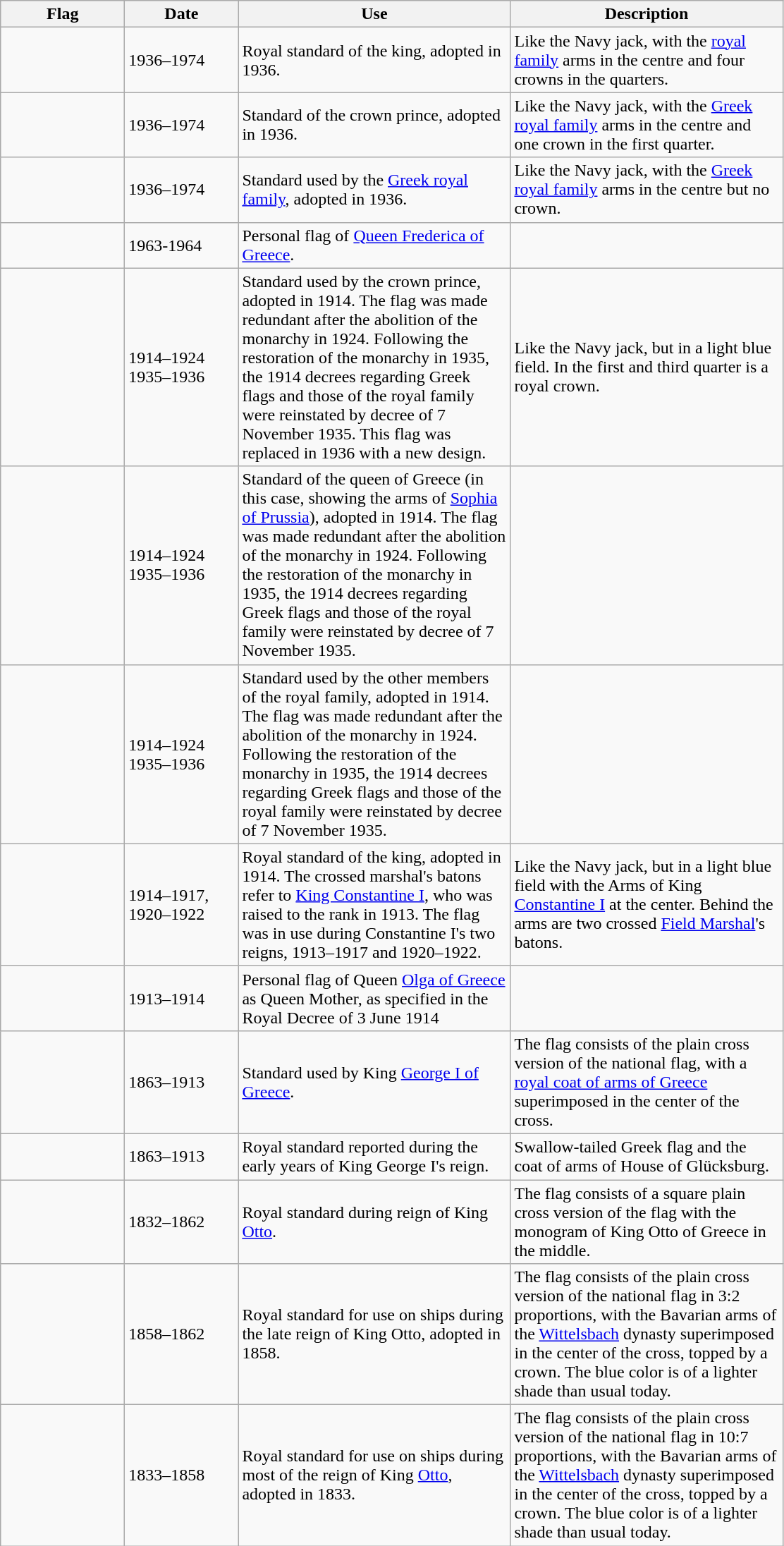<table class="wikitable">
<tr>
<th style="width:110px;">Flag</th>
<th style="width:100px;">Date</th>
<th style="width:250px;">Use</th>
<th style="width:250px;">Description</th>
</tr>
<tr>
<td></td>
<td>1936–1974</td>
<td>Royal standard of the king, adopted in 1936.</td>
<td>Like the Navy jack, with the <a href='#'>royal family</a> arms in the centre and four crowns in the quarters.</td>
</tr>
<tr>
<td></td>
<td>1936–1974</td>
<td>Standard of the crown prince, adopted in 1936.</td>
<td>Like the Navy jack, with the <a href='#'>Greek royal family</a> arms in the centre and one crown in the first quarter.</td>
</tr>
<tr>
<td></td>
<td>1936–1974</td>
<td>Standard used by the <a href='#'>Greek royal family</a>, adopted in 1936.</td>
<td>Like the Navy jack, with the <a href='#'>Greek royal family</a> arms in the centre but no crown.</td>
</tr>
<tr>
<td></td>
<td>1963-1964</td>
<td>Personal flag of <a href='#'>Queen Frederica of Greece</a>.</td>
<td></td>
</tr>
<tr>
<td></td>
<td>1914–1924<br>1935–1936</td>
<td>Standard used by the crown prince, adopted in 1914. The flag was made redundant after the abolition of the monarchy in 1924. Following the restoration of the monarchy in 1935, the 1914 decrees regarding Greek flags and those of the royal family were reinstated by decree of 7 November 1935. This flag was replaced in 1936 with a new design.</td>
<td>Like the Navy jack, but in a light blue field. In the first and third quarter is a royal crown.</td>
</tr>
<tr>
<td></td>
<td>1914–1924<br>1935–1936</td>
<td>Standard of the queen of Greece (in this case, showing the arms of <a href='#'>Sophia of Prussia</a>), adopted in 1914. The flag was made redundant after the abolition of the monarchy in 1924. Following the restoration of the monarchy in 1935, the 1914 decrees regarding Greek flags and those of the royal family were reinstated by decree of 7 November 1935.</td>
<td></td>
</tr>
<tr>
<td></td>
<td>1914–1924<br>1935–1936</td>
<td>Standard used by the other members of the royal family, adopted in 1914. The flag was made redundant after the abolition of the monarchy in 1924. Following the restoration of the monarchy in 1935, the 1914 decrees regarding Greek flags and those of the royal family were reinstated by decree of 7 November 1935.</td>
<td></td>
</tr>
<tr>
<td></td>
<td>1914–1917, 1920–1922</td>
<td>Royal standard of the king, adopted in 1914. The crossed marshal's batons refer to <a href='#'>King Constantine I</a>, who was raised to the rank in 1913. The flag was in use during Constantine I's two reigns, 1913–1917 and 1920–1922.</td>
<td>Like the Navy jack, but in a light blue field with the Arms of King <a href='#'>Constantine I</a> at the center. Behind the arms are two crossed <a href='#'>Field Marshal</a>'s batons.</td>
</tr>
<tr>
<td></td>
<td>1913–1914</td>
<td>Personal flag of Queen <a href='#'>Olga of Greece</a> as Queen Mother, as specified in the Royal Decree of 3 June 1914</td>
<td></td>
</tr>
<tr>
<td></td>
<td>1863–1913</td>
<td>Standard used by King <a href='#'>George I of Greece</a>.</td>
<td>The flag consists of the plain cross version of the national flag, with a <a href='#'>royal coat of arms of Greece</a> superimposed in the center of the cross.</td>
</tr>
<tr>
<td></td>
<td>1863–1913</td>
<td>Royal standard reported during the early years of King George I's reign.</td>
<td>Swallow-tailed Greek flag and the coat of arms of House of Glücksburg.</td>
</tr>
<tr>
<td></td>
<td>1832–1862</td>
<td>Royal standard during reign of King <a href='#'>Otto</a>.</td>
<td>The flag consists of a square plain cross version of the flag with the monogram of King Otto of Greece in the middle.</td>
</tr>
<tr>
<td></td>
<td>1858–1862</td>
<td>Royal standard for use on ships during the late reign of King Otto, adopted in 1858.</td>
<td>The flag consists of the plain cross version of the national flag in 3:2 proportions, with the Bavarian arms of the <a href='#'>Wittelsbach</a> dynasty superimposed in the center of the cross, topped by a crown. The blue color is of a lighter shade than usual today.</td>
</tr>
<tr>
<td></td>
<td>1833–1858</td>
<td>Royal standard for use on ships during most of the reign of King <a href='#'>Otto</a>, adopted in 1833.</td>
<td>The flag consists of the plain cross version of the national flag in 10:7 proportions, with the Bavarian arms of the <a href='#'>Wittelsbach</a> dynasty superimposed in the center of the cross, topped by a crown. The blue color is of a lighter shade than usual today.</td>
</tr>
</table>
